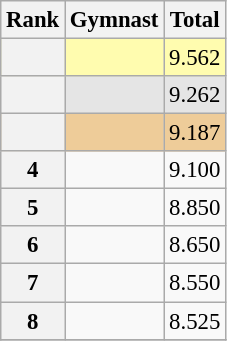<table class="wikitable sortable" style="text-align:center; font-size:95%">
<tr>
<th scope=col>Rank</th>
<th scope=col>Gymnast</th>
<th scope=col>Total</th>
</tr>
<tr bgcolor=fffcaf>
<th scope=row style="text-align:center"></th>
<td align=left></td>
<td>9.562</td>
</tr>
<tr bgcolor=e5e5e5>
<th scope=row style="text-align:center"></th>
<td align=left></td>
<td>9.262</td>
</tr>
<tr bgcolor=eecc99>
<th scope=row style="text-align:center"></th>
<td align=left></td>
<td>9.187</td>
</tr>
<tr>
<th scope=row style="text-align:center">4</th>
<td align=left></td>
<td>9.100</td>
</tr>
<tr>
<th scope=row style="text-align:center">5</th>
<td align=left></td>
<td>8.850</td>
</tr>
<tr>
<th scope=row style="text-align:center">6</th>
<td align=left></td>
<td>8.650</td>
</tr>
<tr>
<th scope=row style="text-align:center">7</th>
<td align=left></td>
<td>8.550</td>
</tr>
<tr>
<th scope=row style="text-align:center">8</th>
<td align=left></td>
<td>8.525</td>
</tr>
<tr>
</tr>
</table>
